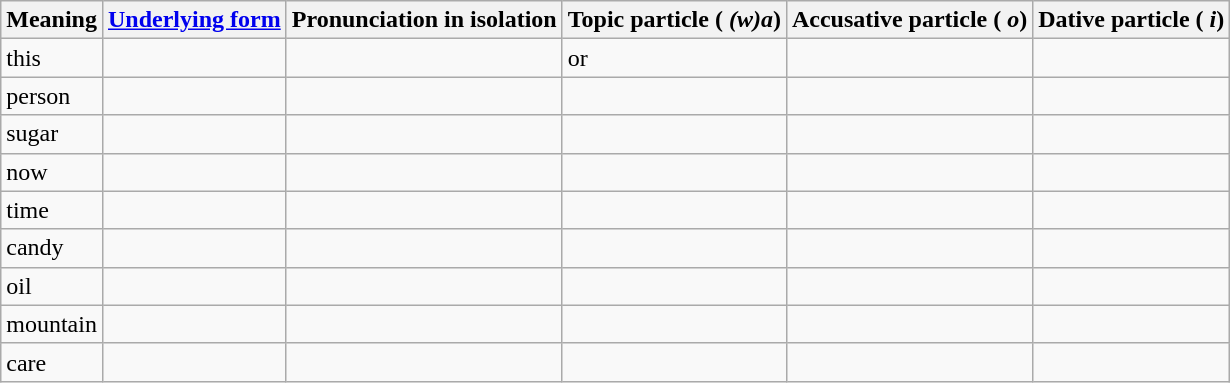<table class="wikitable">
<tr>
<th>Meaning</th>
<th><a href='#'>Underlying form</a></th>
<th>Pronunciation in isolation</th>
<th>Topic particle ( <em>(w)a</em>)</th>
<th>Accusative particle ( <em>o</em>)</th>
<th>Dative particle ( <em>i</em>)</th>
</tr>
<tr>
<td>this</td>
<td></td>
<td></td>
<td> or </td>
<td></td>
<td></td>
</tr>
<tr>
<td>person</td>
<td></td>
<td></td>
<td></td>
<td></td>
<td></td>
</tr>
<tr>
<td>sugar</td>
<td></td>
<td></td>
<td></td>
<td></td>
<td></td>
</tr>
<tr>
<td>now</td>
<td></td>
<td></td>
<td></td>
<td></td>
<td></td>
</tr>
<tr>
<td>time</td>
<td></td>
<td></td>
<td></td>
<td></td>
<td></td>
</tr>
<tr>
<td>candy</td>
<td></td>
<td></td>
<td></td>
<td></td>
<td></td>
</tr>
<tr>
<td>oil</td>
<td></td>
<td></td>
<td></td>
<td></td>
<td></td>
</tr>
<tr>
<td>mountain</td>
<td></td>
<td></td>
<td></td>
<td></td>
<td></td>
</tr>
<tr>
<td>care</td>
<td></td>
<td></td>
<td></td>
<td></td>
<td></td>
</tr>
</table>
